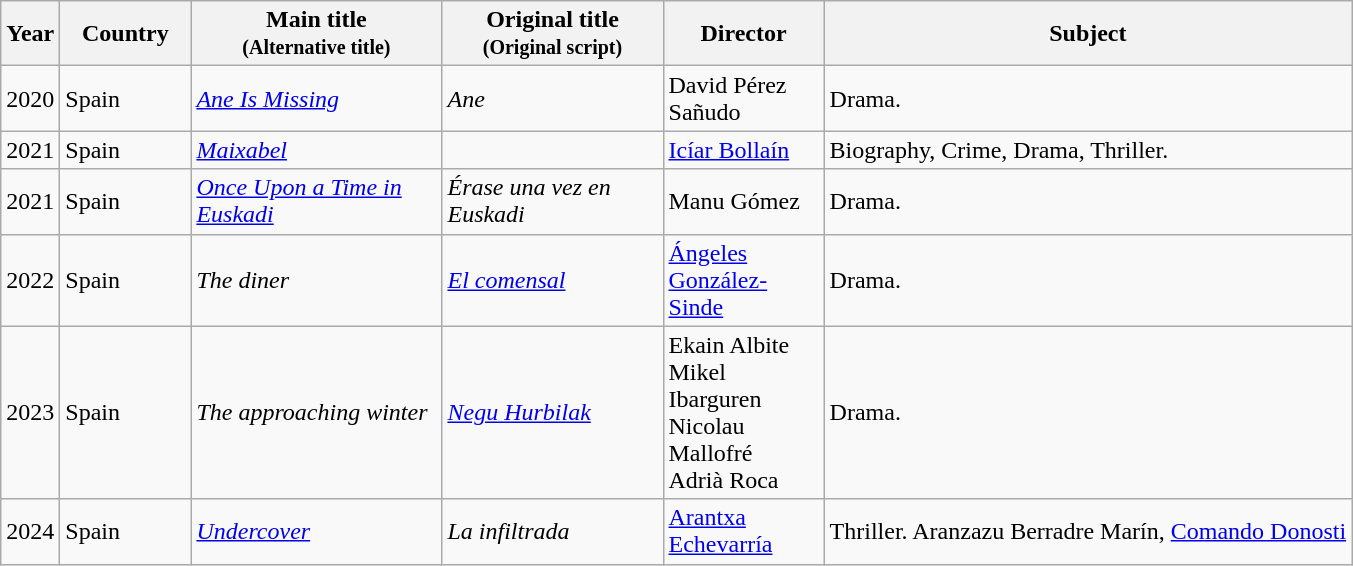<table class="wikitable sortable">
<tr>
<th>Year</th>
<th width= 80>Country</th>
<th class="unsortable" style="width:160px;">Main title<br><small>(Alternative title)</small></th>
<th class="unsortable" style="width:140px;">Original title<br><small>(Original script)</small></th>
<th width=100>Director</th>
<th class="unsortable">Subject</th>
</tr>
<tr>
<td>2020</td>
<td>Spain</td>
<td><em><a href='#'>Ane Is Missing</a></em></td>
<td><em>Ane</em></td>
<td>David Pérez Sañudo</td>
<td>Drama.</td>
</tr>
<tr>
<td>2021</td>
<td>Spain</td>
<td><em><a href='#'>Maixabel</a></em></td>
<td></td>
<td><a href='#'>Icíar Bollaín</a></td>
<td>Biography, Crime, Drama, Thriller.</td>
</tr>
<tr>
<td>2021</td>
<td>Spain</td>
<td><em><a href='#'>Once Upon a Time in Euskadi</a></em></td>
<td><em>Érase una vez en Euskadi</em></td>
<td>Manu Gómez</td>
<td>Drama.</td>
</tr>
<tr>
<td>2022</td>
<td>Spain</td>
<td><em>The diner</em></td>
<td><em><a href='#'>El comensal</a></em></td>
<td><a href='#'>Ángeles González-Sinde</a></td>
<td>Drama.</td>
</tr>
<tr>
<td>2023</td>
<td>Spain</td>
<td><em>The approaching winter</em></td>
<td><em><a href='#'>Negu Hurbilak</a></em></td>
<td>Ekain Albite<br>Mikel Ibarguren<br>Nicolau Mallofré<br>Adrià Roca</td>
<td>Drama.</td>
</tr>
<tr>
<td>2024</td>
<td>Spain</td>
<td><em><a href='#'>Undercover</a></em></td>
<td><em>La infiltrada</em></td>
<td><a href='#'>Arantxa Echevarría</a></td>
<td>Thriller. Aranzazu Berradre Marín, <a href='#'>Comando Donosti</a></td>
</tr>
</table>
